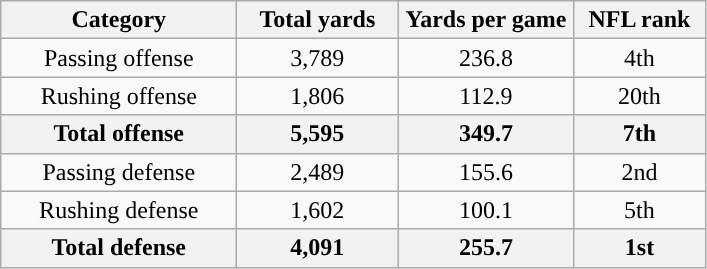<table class="wikitable" style="text-align:center">
<tr>
<th width=150px>Category</th>
<th width=100px>Total yards</th>
<th width=110px>Yards per game</th>
<th width=80px>NFL rank<br></th>
</tr>
<tr>
<td>Passing offense</td>
<td>3,789</td>
<td>236.8</td>
<td>4th</td>
</tr>
<tr>
<td>Rushing offense</td>
<td>1,806</td>
<td>112.9</td>
<td>20th</td>
</tr>
<tr>
<th>Total offense</th>
<th>5,595</th>
<th>349.7</th>
<th>7th</th>
</tr>
<tr>
<td>Passing defense</td>
<td>2,489</td>
<td>155.6</td>
<td>2nd</td>
</tr>
<tr>
<td>Rushing defense</td>
<td>1,602</td>
<td>100.1</td>
<td>5th</td>
</tr>
<tr>
<th>Total defense</th>
<th>4,091</th>
<th>255.7</th>
<th>1st</th>
</tr>
</table>
